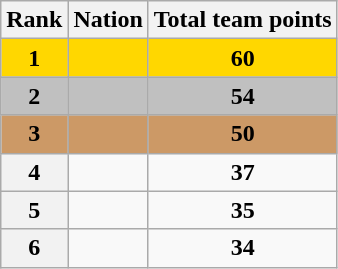<table class="wikitable">
<tr>
<th>Rank</th>
<th>Nation</th>
<th>Total team points</th>
</tr>
<tr bgcolor="gold">
<td align="center"><strong>1</strong></td>
<td></td>
<td align="center"><strong>60</strong></td>
</tr>
<tr bgcolor="silver">
<td align="center"><strong>2</strong></td>
<td></td>
<td align="center"><strong>54</strong></td>
</tr>
<tr bgcolor="cc9966">
<td align="center"><strong>3</strong></td>
<td></td>
<td align="center"><strong>50</strong></td>
</tr>
<tr>
<th>4</th>
<td></td>
<td align="center"><strong>37</strong></td>
</tr>
<tr>
<th>5</th>
<td></td>
<td align="center"><strong>35</strong></td>
</tr>
<tr>
<th>6</th>
<td></td>
<td align="center"><strong>34</strong></td>
</tr>
</table>
